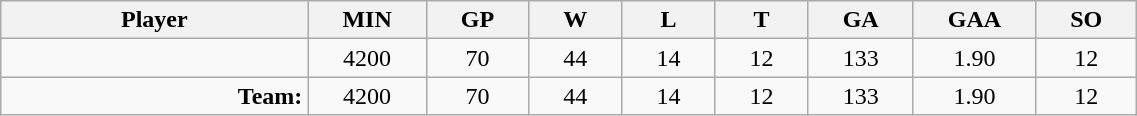<table class="wikitable sortable" width="60%">
<tr>
<th bgcolor="#DDDDFF" width="10%">Player</th>
<th width="3%" bgcolor="#DDDDFF" title="Minutes played">MIN</th>
<th width="3%" bgcolor="#DDDDFF" title="Games played in">GP</th>
<th width="3%" bgcolor="#DDDDFF" title="Wins">W</th>
<th width="3%" bgcolor="#DDDDFF"title="Losses">L</th>
<th width="3%" bgcolor="#DDDDFF" title="Ties">T</th>
<th width="3%" bgcolor="#DDDDFF" title="Goals against">GA</th>
<th width="3%" bgcolor="#DDDDFF" title="Goals against average">GAA</th>
<th width="3%" bgcolor="#DDDDFF"title="Shut-outs">SO</th>
</tr>
<tr align="center">
<td align="right"></td>
<td>4200</td>
<td>70</td>
<td>44</td>
<td>14</td>
<td>12</td>
<td>133</td>
<td>1.90</td>
<td>12</td>
</tr>
<tr align="center">
<td align="right"><strong>Team:</strong></td>
<td>4200</td>
<td>70</td>
<td>44</td>
<td>14</td>
<td>12</td>
<td>133</td>
<td>1.90</td>
<td>12</td>
</tr>
</table>
